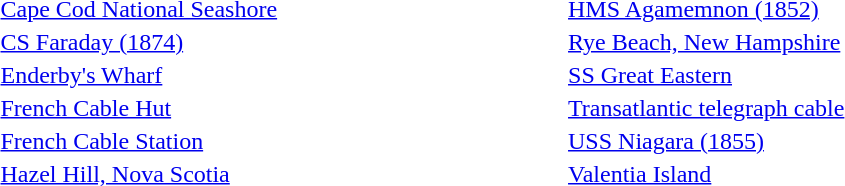<table style="width: 60%; border: none; text-align: left;">
<tr>
<td><a href='#'>Cape Cod National Seashore</a></td>
<td><a href='#'>HMS Agamemnon (1852)</a></td>
</tr>
<tr>
<td><a href='#'>CS Faraday (1874)</a></td>
<td><a href='#'>Rye Beach, New Hampshire</a></td>
</tr>
<tr>
<td><a href='#'>Enderby's Wharf</a></td>
<td><a href='#'>SS Great Eastern</a></td>
</tr>
<tr>
<td><a href='#'>French Cable Hut</a></td>
<td><a href='#'>Transatlantic telegraph cable</a></td>
</tr>
<tr>
<td><a href='#'>French Cable Station</a></td>
<td><a href='#'>USS Niagara (1855)</a></td>
</tr>
<tr>
<td><a href='#'>Hazel Hill, Nova Scotia</a></td>
<td><a href='#'>Valentia Island</a></td>
</tr>
</table>
